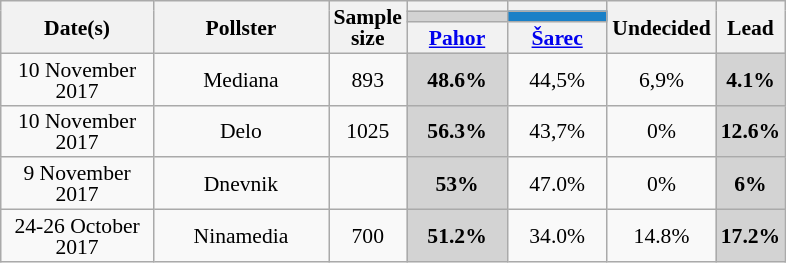<table class="wikitable" style="text-align:center; font-size:90%; line-height:14px;">
<tr>
<th rowspan="3" style="width:95px;">Date(s)</th>
<th rowspan="3" style="width:110px;">Pollster</th>
<th rowspan="3" style="width:35px;">Sample<br>size</th>
<th style="width:60px;"></th>
<th style="width:60px;"></th>
<th rowspan="3">Undecided</th>
<th rowspan="3">Lead</th>
</tr>
<tr>
<td style="background:#D3D3D3;"></td>
<td style="background:#1980C7;"></td>
</tr>
<tr>
<th><a href='#'>Pahor</a><br></th>
<th><a href='#'>Šarec</a><br></th>
</tr>
<tr>
<td>10 November 2017</td>
<td>Mediana</td>
<td>893</td>
<td style="background:#D3D3D3"><strong>48.6%</strong></td>
<td>44,5%</td>
<td>6,9%</td>
<td style="background:#D3D3D3"><strong>4.1%</strong></td>
</tr>
<tr>
<td>10 November 2017</td>
<td>Delo</td>
<td>1025</td>
<td style="background:#D3D3D3"><strong>56.3%</strong></td>
<td>43,7%</td>
<td>0%</td>
<td style="background:#D3D3D3"><strong>12.6%</strong></td>
</tr>
<tr>
<td>9 November 2017</td>
<td>Dnevnik</td>
<td></td>
<td style="background:#D3D3D3"><strong>53%</strong></td>
<td>47.0%</td>
<td>0%</td>
<td style="background:#D3D3D3"><strong>6%</strong></td>
</tr>
<tr>
<td>24-26 October 2017</td>
<td>Ninamedia</td>
<td>700</td>
<td style="background:#D3D3D3"><strong>51.2%</strong></td>
<td>34.0%</td>
<td>14.8%</td>
<td style="background:#D3D3D3"><strong>17.2%</strong></td>
</tr>
</table>
